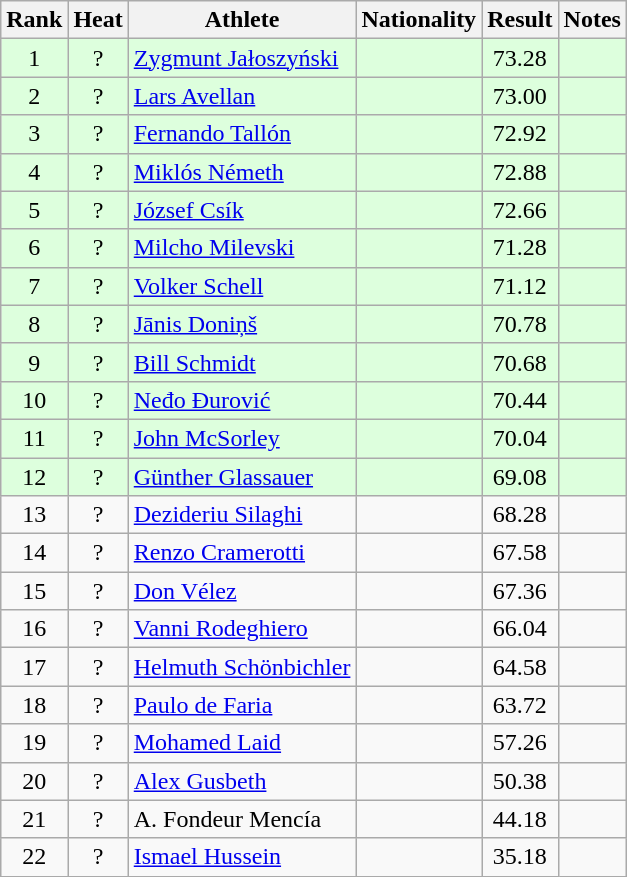<table class="wikitable sortable" style="text-align:center">
<tr>
<th>Rank</th>
<th>Heat</th>
<th>Athlete</th>
<th>Nationality</th>
<th>Result</th>
<th>Notes</th>
</tr>
<tr bgcolor=ddffdd>
<td>1</td>
<td>?</td>
<td align=left><a href='#'>Zygmunt Jałoszyński</a></td>
<td align=left></td>
<td>73.28</td>
<td></td>
</tr>
<tr bgcolor=ddffdd>
<td>2</td>
<td>?</td>
<td align=left><a href='#'>Lars Avellan</a></td>
<td align=left></td>
<td>73.00</td>
<td></td>
</tr>
<tr bgcolor=ddffdd>
<td>3</td>
<td>?</td>
<td align=left><a href='#'>Fernando Tallón</a></td>
<td align=left></td>
<td>72.92</td>
<td></td>
</tr>
<tr bgcolor=ddffdd>
<td>4</td>
<td>?</td>
<td align=left><a href='#'>Miklós Németh</a></td>
<td align=left></td>
<td>72.88</td>
<td></td>
</tr>
<tr bgcolor=ddffdd>
<td>5</td>
<td>?</td>
<td align=left><a href='#'>József Csík</a></td>
<td align=left></td>
<td>72.66</td>
<td></td>
</tr>
<tr bgcolor=ddffdd>
<td>6</td>
<td>?</td>
<td align=left><a href='#'>Milcho Milevski</a></td>
<td align=left></td>
<td>71.28</td>
<td></td>
</tr>
<tr bgcolor=ddffdd>
<td>7</td>
<td>?</td>
<td align=left><a href='#'>Volker Schell</a></td>
<td align=left></td>
<td>71.12</td>
<td></td>
</tr>
<tr bgcolor=ddffdd>
<td>8</td>
<td>?</td>
<td align=left><a href='#'>Jānis Doniņš</a></td>
<td align=left></td>
<td>70.78</td>
<td></td>
</tr>
<tr bgcolor=ddffdd>
<td>9</td>
<td>?</td>
<td align=left><a href='#'>Bill Schmidt</a></td>
<td align=left></td>
<td>70.68</td>
<td></td>
</tr>
<tr bgcolor=ddffdd>
<td>10</td>
<td>?</td>
<td align=left><a href='#'>Neđo Đurović</a></td>
<td align=left></td>
<td>70.44</td>
<td></td>
</tr>
<tr bgcolor=ddffdd>
<td>11</td>
<td>?</td>
<td align=left><a href='#'>John McSorley</a></td>
<td align=left></td>
<td>70.04</td>
<td></td>
</tr>
<tr bgcolor=ddffdd>
<td>12</td>
<td>?</td>
<td align=left><a href='#'>Günther Glassauer</a></td>
<td align=left></td>
<td>69.08</td>
<td></td>
</tr>
<tr>
<td>13</td>
<td>?</td>
<td align=left><a href='#'>Dezideriu Silaghi</a></td>
<td align=left></td>
<td>68.28</td>
<td></td>
</tr>
<tr>
<td>14</td>
<td>?</td>
<td align=left><a href='#'>Renzo Cramerotti</a></td>
<td align=left></td>
<td>67.58</td>
<td></td>
</tr>
<tr>
<td>15</td>
<td>?</td>
<td align=left><a href='#'>Don Vélez</a></td>
<td align=left></td>
<td>67.36</td>
<td></td>
</tr>
<tr>
<td>16</td>
<td>?</td>
<td align=left><a href='#'>Vanni Rodeghiero</a></td>
<td align=left></td>
<td>66.04</td>
<td></td>
</tr>
<tr>
<td>17</td>
<td>?</td>
<td align=left><a href='#'>Helmuth Schönbichler</a></td>
<td align=left></td>
<td>64.58</td>
<td></td>
</tr>
<tr>
<td>18</td>
<td>?</td>
<td align=left><a href='#'>Paulo de Faria</a></td>
<td align=left></td>
<td>63.72</td>
<td></td>
</tr>
<tr>
<td>19</td>
<td>?</td>
<td align=left><a href='#'>Mohamed Laid</a></td>
<td align=left></td>
<td>57.26</td>
<td></td>
</tr>
<tr>
<td>20</td>
<td>?</td>
<td align=left><a href='#'>Alex Gusbeth</a></td>
<td align=left></td>
<td>50.38</td>
<td></td>
</tr>
<tr>
<td>21</td>
<td>?</td>
<td align=left>A. Fondeur Mencía</td>
<td align=left></td>
<td>44.18</td>
<td></td>
</tr>
<tr>
<td>22</td>
<td>?</td>
<td align=left><a href='#'>Ismael Hussein</a></td>
<td align=left></td>
<td>35.18</td>
<td></td>
</tr>
</table>
